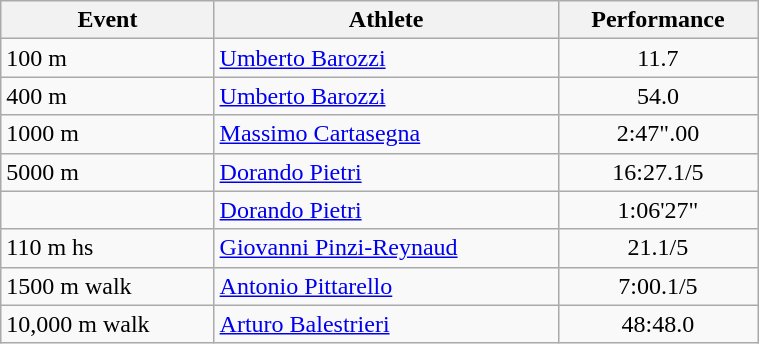<table class="wikitable" width=40% style="font-size:100%; text-align:center;">
<tr align=center>
<th>Event</th>
<th>Athlete</th>
<th>Performance</th>
</tr>
<tr>
<td align=left>100 m</td>
<td align=left><a href='#'>Umberto Barozzi</a></td>
<td>11.7</td>
</tr>
<tr>
<td align=left>400 m</td>
<td align=left><a href='#'>Umberto Barozzi</a></td>
<td>54.0</td>
</tr>
<tr>
<td align=left>1000 m</td>
<td align=left><a href='#'>Massimo Cartasegna</a></td>
<td>2:47".00</td>
</tr>
<tr>
<td align=left>5000 m</td>
<td align=left><a href='#'>Dorando Pietri</a></td>
<td>16:27.1/5</td>
</tr>
<tr>
<td align=left></td>
<td align=left><a href='#'>Dorando Pietri</a></td>
<td>1:06'27"</td>
</tr>
<tr>
<td align=left>110 m hs</td>
<td align=left><a href='#'>Giovanni Pinzi-Reynaud</a></td>
<td>21.1/5</td>
</tr>
<tr>
<td align=left>1500 m walk</td>
<td align=left><a href='#'>Antonio Pittarello</a></td>
<td>7:00.1/5</td>
</tr>
<tr>
<td align=left>10,000 m walk</td>
<td align=left><a href='#'>Arturo Balestrieri</a></td>
<td>48:48.0</td>
</tr>
</table>
